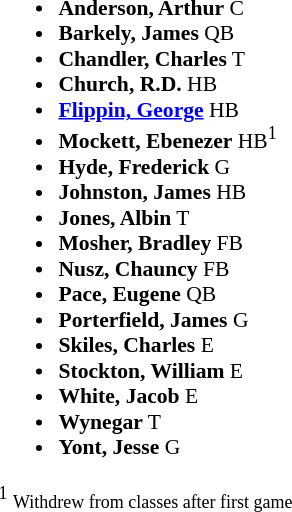<table class="toccolours" style="border-collapse:collapse; font-size:90%;">
<tr>
<td colspan=7 align="right"></td>
</tr>
<tr>
<td valign="top"><br><ul><li><strong>Anderson, Arthur</strong> C</li><li><strong>Barkely, James</strong> QB</li><li><strong>Chandler, Charles</strong> T</li><li><strong>Church, R.D.</strong> HB</li><li><strong><a href='#'>Flippin, George</a></strong> HB</li><li><strong>Mockett, Ebenezer</strong> HB<sup>1</sup></li><li><strong>Hyde, Frederick</strong> G</li><li><strong>Johnston, James</strong> HB</li><li><strong>Jones, Albin</strong> T</li><li><strong>Mosher, Bradley</strong> FB</li><li><strong>Nusz, Chauncy</strong> FB</li><li><strong>Pace, Eugene</strong> QB</li><li><strong>Porterfield, James</strong> G</li><li><strong>Skiles, Charles</strong> E</li><li><strong>Stockton, William</strong> E</li><li><strong>White, Jacob</strong> E</li><li><strong>Wynegar</strong> T</li><li><strong>Yont, Jesse</strong> G</li></ul><sup>1</sup> <small>Withdrew from classes after first game</small></td>
</tr>
</table>
